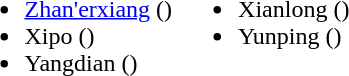<table>
<tr>
<td valign="top"><br><ul><li><a href='#'>Zhan'erxiang</a> ()</li><li>Xipo ()</li><li>Yangdian ()</li></ul></td>
<td valign="top"><br><ul><li>Xianlong ()</li><li>Yunping ()</li></ul></td>
</tr>
</table>
